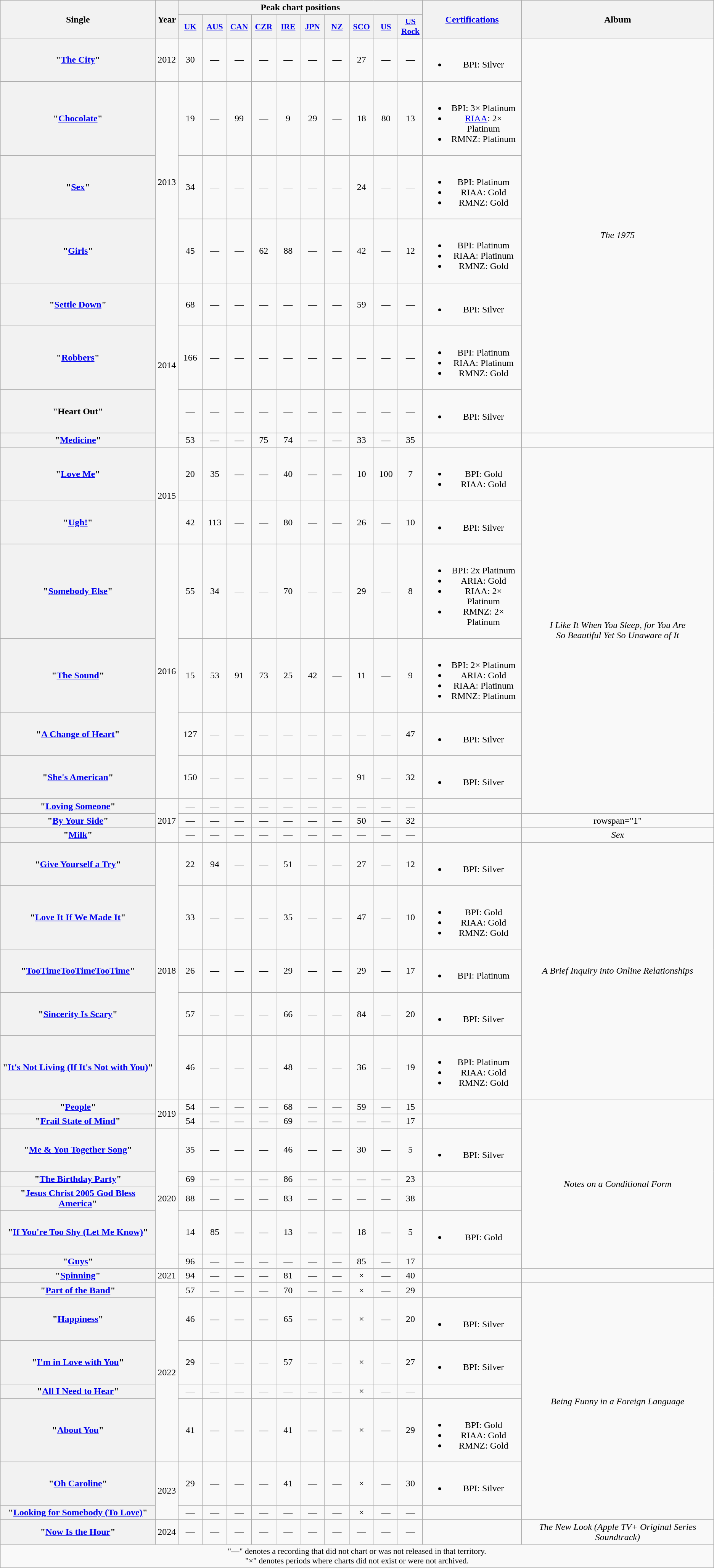<table class="wikitable plainrowheaders" style="text-align:center;">
<tr>
<th scope="col" rowspan="2">Single</th>
<th scope="col" rowspan="2">Year</th>
<th scope="col" colspan="10">Peak chart positions</th>
<th scope="col" rowspan="2"><a href='#'>Certifications</a></th>
<th scope="col" rowspan="2">Album</th>
</tr>
<tr>
<th scope="col" style="width:2.5em;font-size:90%;"><a href='#'>UK</a><br></th>
<th scope="col" style="width:2.5em;font-size:90%;"><a href='#'>AUS</a><br></th>
<th scope="col" style="width:2.5em;font-size:90%;"><a href='#'>CAN</a><br></th>
<th scope="col" style="width:2.5em;font-size:90%;"><a href='#'>CZR</a><br></th>
<th scope="col" style="width:2.5em;font-size:90%;"><a href='#'>IRE</a><br></th>
<th scope="col" style="width:2.5em;font-size:90%;"><a href='#'>JPN</a><br></th>
<th scope="col" style="width:2.5em;font-size:90%;"><a href='#'>NZ</a><br></th>
<th scope="col" style="width:2.5em;font-size:90%;"><a href='#'>SCO</a><br></th>
<th scope="col" style="width:2.5em;font-size:90%;"><a href='#'>US</a><br></th>
<th scope="col" style="width:2.5em;font-size:90%;"><a href='#'>US<br>Rock</a><br></th>
</tr>
<tr>
<th scope="row">"<a href='#'>The City</a>"</th>
<td>2012</td>
<td>30</td>
<td>—</td>
<td>—</td>
<td>—</td>
<td>—</td>
<td>—</td>
<td>—</td>
<td>27</td>
<td>—</td>
<td>—</td>
<td><br><ul><li>BPI: Silver</li></ul></td>
<td rowspan="7"><em>The 1975</em></td>
</tr>
<tr>
<th scope="row">"<a href='#'>Chocolate</a>"</th>
<td rowspan=3>2013</td>
<td>19</td>
<td>—</td>
<td>99</td>
<td>—</td>
<td>9</td>
<td>29</td>
<td>—</td>
<td>18</td>
<td>80</td>
<td>13</td>
<td><br><ul><li>BPI: 3× Platinum</li><li><a href='#'>RIAA</a>: 2× Platinum</li><li>RMNZ: Platinum</li></ul></td>
</tr>
<tr>
<th scope="row">"<a href='#'>Sex</a>"</th>
<td>34</td>
<td>—</td>
<td>—</td>
<td>—</td>
<td>—</td>
<td>—</td>
<td>—</td>
<td>24</td>
<td>—</td>
<td>—</td>
<td><br><ul><li>BPI: Platinum</li><li>RIAA: Gold</li><li>RMNZ: Gold</li></ul></td>
</tr>
<tr>
<th scope="row">"<a href='#'>Girls</a>"</th>
<td>45</td>
<td>—</td>
<td>—</td>
<td>62</td>
<td>88</td>
<td>—</td>
<td>—</td>
<td>42</td>
<td>—</td>
<td>12</td>
<td><br><ul><li>BPI: Platinum</li><li>RIAA: Platinum</li><li>RMNZ: Gold</li></ul></td>
</tr>
<tr>
<th scope="row">"<a href='#'>Settle Down</a>"</th>
<td rowspan=4>2014</td>
<td>68</td>
<td>—</td>
<td>—</td>
<td>—</td>
<td>—</td>
<td>—</td>
<td>—</td>
<td>59</td>
<td>—</td>
<td>—</td>
<td><br><ul><li>BPI: Silver</li></ul></td>
</tr>
<tr>
<th scope="row">"<a href='#'>Robbers</a>"</th>
<td>166</td>
<td>—</td>
<td>—</td>
<td>—</td>
<td>—</td>
<td>—</td>
<td>—</td>
<td>—</td>
<td>—</td>
<td>—</td>
<td><br><ul><li>BPI: Platinum</li><li>RIAA: Platinum</li><li>RMNZ: Gold</li></ul></td>
</tr>
<tr>
<th scope="row">"Heart Out"</th>
<td>—</td>
<td>—</td>
<td>—</td>
<td>—</td>
<td>—</td>
<td>—</td>
<td>—</td>
<td>—</td>
<td>—</td>
<td>—</td>
<td><br><ul><li>BPI: Silver</li></ul></td>
</tr>
<tr>
<th scope="row">"<a href='#'>Medicine</a>"</th>
<td>53</td>
<td>—</td>
<td>—</td>
<td>75</td>
<td>74</td>
<td>—</td>
<td>—</td>
<td>33</td>
<td>—</td>
<td>35</td>
<td></td>
<td></td>
</tr>
<tr>
<th scope="row">"<a href='#'>Love Me</a>"</th>
<td rowspan=2>2015</td>
<td>20</td>
<td>35</td>
<td>—</td>
<td>—</td>
<td>40</td>
<td>—</td>
<td>—</td>
<td>10</td>
<td>100</td>
<td>7</td>
<td><br><ul><li>BPI: Gold</li><li>RIAA: Gold</li></ul></td>
<td rowspan="7"><em>I Like It When You Sleep, for You Are<br>So Beautiful Yet So Unaware of It</em></td>
</tr>
<tr>
<th scope="row">"<a href='#'>Ugh!</a>"</th>
<td>42</td>
<td>113</td>
<td>—</td>
<td>—</td>
<td>80</td>
<td>—</td>
<td>—</td>
<td>26</td>
<td>—</td>
<td>10</td>
<td><br><ul><li>BPI: Silver</li></ul></td>
</tr>
<tr>
<th scope="row">"<a href='#'>Somebody Else</a>"</th>
<td rowspan=4>2016</td>
<td>55</td>
<td>34</td>
<td>—</td>
<td>—</td>
<td>70</td>
<td>—</td>
<td>—</td>
<td>29</td>
<td>—</td>
<td>8</td>
<td><br><ul><li>BPI: 2x Platinum</li><li>ARIA: Gold</li><li>RIAA: 2× Platinum</li><li>RMNZ: 2× Platinum</li></ul></td>
</tr>
<tr>
<th scope="row">"<a href='#'>The Sound</a>"</th>
<td>15</td>
<td>53</td>
<td>91</td>
<td>73</td>
<td>25</td>
<td>42</td>
<td>—</td>
<td>11</td>
<td>—</td>
<td>9</td>
<td><br><ul><li>BPI: 2× Platinum</li><li>ARIA: Gold</li><li>RIAA: Platinum</li><li>RMNZ: Platinum</li></ul></td>
</tr>
<tr>
<th scope="row">"<a href='#'>A Change of Heart</a>"</th>
<td>127</td>
<td>—</td>
<td>—</td>
<td>—</td>
<td>—</td>
<td>—</td>
<td>—</td>
<td>—</td>
<td>—</td>
<td>47</td>
<td><br><ul><li>BPI: Silver</li></ul></td>
</tr>
<tr>
<th scope="row">"<a href='#'>She's American</a>"</th>
<td>150</td>
<td>—</td>
<td>—</td>
<td>—</td>
<td>—</td>
<td>—</td>
<td>—</td>
<td>91</td>
<td>—</td>
<td>32</td>
<td><br><ul><li>BPI: Silver</li></ul></td>
</tr>
<tr>
<th scope="row">"<a href='#'>Loving Someone</a>"</th>
<td rowspan=3>2017</td>
<td>—</td>
<td>—</td>
<td>—</td>
<td>—</td>
<td>—</td>
<td>—</td>
<td>—</td>
<td>—</td>
<td>—</td>
<td>—</td>
<td></td>
</tr>
<tr>
<th scope="row">"<a href='#'>By Your Side</a>"</th>
<td>—</td>
<td>—</td>
<td>—</td>
<td>—</td>
<td>—</td>
<td>—</td>
<td>—</td>
<td>50</td>
<td>—</td>
<td>32</td>
<td></td>
<td>rowspan="1" </td>
</tr>
<tr>
<th scope="row">"<a href='#'>Milk</a>"</th>
<td>—</td>
<td>—</td>
<td>—</td>
<td>—</td>
<td>—</td>
<td>—</td>
<td>—</td>
<td>—</td>
<td>—</td>
<td>—</td>
<td></td>
<td><em>Sex</em></td>
</tr>
<tr>
<th scope="row">"<a href='#'>Give Yourself a Try</a>"</th>
<td rowspan="5">2018</td>
<td>22</td>
<td>94</td>
<td>—</td>
<td>—</td>
<td>51</td>
<td>—</td>
<td>—</td>
<td>27</td>
<td>—</td>
<td>12</td>
<td><br><ul><li>BPI: Silver</li></ul></td>
<td rowspan="5"><em>A Brief Inquiry into Online Relationships</em></td>
</tr>
<tr>
<th scope="row">"<a href='#'>Love It If We Made It</a>"</th>
<td>33</td>
<td>—</td>
<td>—</td>
<td>—</td>
<td>35</td>
<td>—</td>
<td>—</td>
<td>47</td>
<td>—</td>
<td>10</td>
<td><br><ul><li>BPI: Gold</li><li>RIAA: Gold</li><li>RMNZ: Gold</li></ul></td>
</tr>
<tr>
<th scope="row">"<a href='#'>TooTimeTooTimeTooTime</a>"</th>
<td>26</td>
<td>—</td>
<td>—</td>
<td>—</td>
<td>29</td>
<td>—</td>
<td>—</td>
<td>29</td>
<td>—</td>
<td>17</td>
<td><br><ul><li>BPI: Platinum</li></ul></td>
</tr>
<tr>
<th scope="row">"<a href='#'>Sincerity Is Scary</a>"</th>
<td>57</td>
<td>—</td>
<td>—</td>
<td>—</td>
<td>66</td>
<td>—</td>
<td>—</td>
<td>84</td>
<td>—</td>
<td>20</td>
<td><br><ul><li>BPI: Silver</li></ul></td>
</tr>
<tr>
<th scope="row">"<a href='#'>It's Not Living (If It's Not with You)</a>"</th>
<td>46</td>
<td>—</td>
<td>—</td>
<td>—</td>
<td>48</td>
<td>—</td>
<td>—</td>
<td>36</td>
<td>—</td>
<td>19</td>
<td><br><ul><li>BPI: Platinum</li><li>RIAA: Gold</li><li>RMNZ: Gold</li></ul></td>
</tr>
<tr>
<th scope="row">"<a href='#'>People</a>"</th>
<td rowspan="2">2019</td>
<td>54</td>
<td>—</td>
<td>—</td>
<td>—</td>
<td>68</td>
<td>—</td>
<td>—</td>
<td>59</td>
<td>—</td>
<td>15</td>
<td></td>
<td rowspan="7"><em>Notes on a Conditional Form</em></td>
</tr>
<tr>
<th scope="row">"<a href='#'>Frail State of Mind</a>"</th>
<td>54</td>
<td>—</td>
<td>—</td>
<td>—</td>
<td>69</td>
<td>—</td>
<td>—</td>
<td>—</td>
<td>—</td>
<td>17</td>
<td></td>
</tr>
<tr>
<th scope="row">"<a href='#'>Me & You Together Song</a>"</th>
<td rowspan="5">2020</td>
<td>35</td>
<td>—</td>
<td>—</td>
<td>—</td>
<td>46</td>
<td>—</td>
<td>—</td>
<td>30</td>
<td>—</td>
<td>5</td>
<td><br><ul><li>BPI: Silver</li></ul></td>
</tr>
<tr>
<th scope="row">"<a href='#'>The Birthday Party</a>"</th>
<td>69</td>
<td>—</td>
<td>—</td>
<td>—</td>
<td>86</td>
<td>—</td>
<td>—</td>
<td>—</td>
<td>—</td>
<td>23</td>
<td></td>
</tr>
<tr>
<th scope="row">"<a href='#'>Jesus Christ 2005 God Bless America</a>"</th>
<td>88</td>
<td>—</td>
<td>—</td>
<td>—</td>
<td>83</td>
<td>—</td>
<td>—</td>
<td>—</td>
<td>—</td>
<td>38</td>
<td></td>
</tr>
<tr>
<th scope="row">"<a href='#'>If You're Too Shy (Let Me Know)</a>"</th>
<td>14</td>
<td>85</td>
<td>—</td>
<td>—</td>
<td>13</td>
<td>—</td>
<td>—</td>
<td>18</td>
<td>—</td>
<td>5</td>
<td><br><ul><li>BPI: Gold</li></ul></td>
</tr>
<tr>
<th scope="row">"<a href='#'>Guys</a>"</th>
<td>96</td>
<td>—</td>
<td>—</td>
<td>—</td>
<td>—</td>
<td>—</td>
<td>—</td>
<td>85</td>
<td>—</td>
<td>17</td>
</tr>
<tr>
<th scope="row">"<a href='#'>Spinning</a>"<br></th>
<td>2021</td>
<td>94</td>
<td>—</td>
<td>—</td>
<td>—</td>
<td>81</td>
<td>—</td>
<td>—</td>
<td>×</td>
<td>—</td>
<td>40</td>
<td></td>
<td></td>
</tr>
<tr>
<th scope="row">"<a href='#'>Part of the Band</a>"</th>
<td rowspan="5">2022</td>
<td>57</td>
<td>—</td>
<td>—</td>
<td>—</td>
<td>70</td>
<td>—</td>
<td>—</td>
<td>×</td>
<td>—</td>
<td>29</td>
<td></td>
<td rowspan="7"><em>Being Funny in a Foreign Language</em></td>
</tr>
<tr>
<th scope="row">"<a href='#'>Happiness</a>"</th>
<td>46</td>
<td>—</td>
<td>—</td>
<td>—</td>
<td>65</td>
<td>—</td>
<td>—</td>
<td>×</td>
<td>—</td>
<td>20</td>
<td><br><ul><li>BPI: Silver</li></ul></td>
</tr>
<tr>
<th scope="row">"<a href='#'>I'm in Love with You</a>"</th>
<td>29</td>
<td>—</td>
<td>—</td>
<td>—</td>
<td>57</td>
<td>—</td>
<td>—</td>
<td>×</td>
<td>—</td>
<td>27</td>
<td><br><ul><li>BPI: Silver</li></ul></td>
</tr>
<tr>
<th scope="row">"<a href='#'>All I Need to Hear</a>"</th>
<td>—</td>
<td>—</td>
<td>—</td>
<td>—</td>
<td>—</td>
<td>—</td>
<td>—</td>
<td>×</td>
<td>—</td>
<td>—</td>
<td></td>
</tr>
<tr>
<th scope="row">"<a href='#'>About You</a>"</th>
<td>41</td>
<td>—</td>
<td>—</td>
<td>—</td>
<td>41</td>
<td>—</td>
<td>—</td>
<td>×</td>
<td>—</td>
<td>29</td>
<td><br><ul><li>BPI: Gold</li><li>RIAA: Gold</li><li>RMNZ: Gold</li></ul></td>
</tr>
<tr>
<th scope="row">"<a href='#'>Oh Caroline</a>"</th>
<td rowspan="2">2023</td>
<td>29</td>
<td>—</td>
<td>—</td>
<td>—</td>
<td>41</td>
<td>—</td>
<td>—</td>
<td>×</td>
<td>—</td>
<td>30</td>
<td><br><ul><li>BPI: Silver</li></ul></td>
</tr>
<tr>
<th scope="row">"<a href='#'>Looking for Somebody (To Love)</a>"</th>
<td>—</td>
<td>—</td>
<td>—</td>
<td>—</td>
<td>—</td>
<td>—</td>
<td>—</td>
<td>×</td>
<td>—</td>
<td>—</td>
<td></td>
</tr>
<tr>
<th scope="row">"<a href='#'>Now Is the Hour</a>"</th>
<td rowspan=1>2024</td>
<td>—</td>
<td>—</td>
<td>—</td>
<td>—</td>
<td>—</td>
<td>—</td>
<td>—</td>
<td>—</td>
<td>—</td>
<td>—</td>
<td></td>
<td rowspan="1"><em>The New Look (Apple TV+ Original Series Soundtrack)</em></td>
</tr>
<tr>
<td colspan="15" style="font-size:90%">"—" denotes a recording that did not chart or was not released in that territory.<br>"×" denotes periods where charts did not exist or were not archived.</td>
</tr>
</table>
